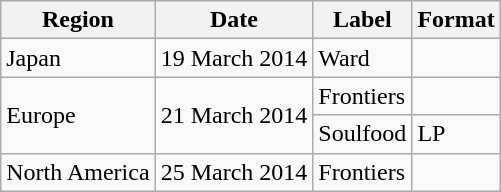<table class="wikitable">
<tr>
<th>Region</th>
<th>Date</th>
<th>Label</th>
<th>Format</th>
</tr>
<tr>
<td>Japan</td>
<td>19 March 2014</td>
<td>Ward</td>
<td></td>
</tr>
<tr>
<td rowspan="2">Europe</td>
<td rowspan="2">21 March 2014</td>
<td>Frontiers</td>
<td></td>
</tr>
<tr>
<td>Soulfood</td>
<td>LP</td>
</tr>
<tr>
<td>North America</td>
<td>25 March 2014</td>
<td>Frontiers</td>
<td></td>
</tr>
</table>
